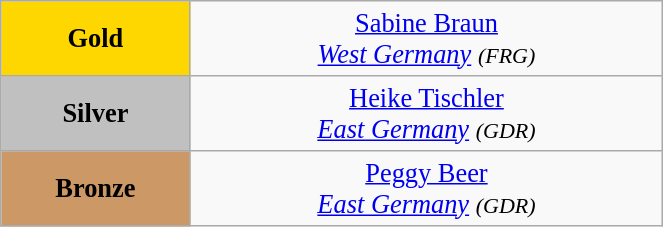<table class="wikitable" style=" text-align:center; font-size:110%;" width="35%">
<tr>
<td bgcolor="gold"><strong>Gold</strong></td>
<td> <a href='#'>Sabine Braun</a><br><em><a href='#'>West Germany</a> <small>(FRG)</small></em></td>
</tr>
<tr>
<td bgcolor="silver"><strong>Silver</strong></td>
<td> <a href='#'>Heike Tischler</a><br><em><a href='#'>East Germany</a> <small>(GDR)</small></em></td>
</tr>
<tr>
<td bgcolor="CC9966"><strong>Bronze</strong></td>
<td> <a href='#'>Peggy Beer</a><br><em><a href='#'>East Germany</a> <small>(GDR)</small></em></td>
</tr>
</table>
